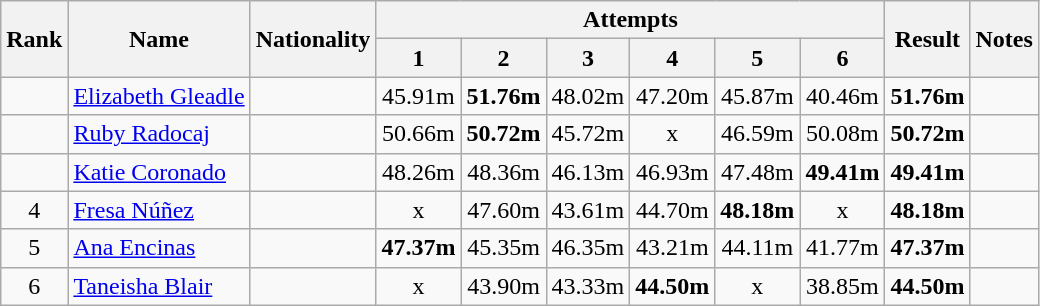<table class="wikitable sortable" style="text-align:center">
<tr>
<th rowspan=2>Rank</th>
<th rowspan=2>Name</th>
<th rowspan=2>Nationality</th>
<th colspan=6>Attempts</th>
<th rowspan=2>Result</th>
<th rowspan=2>Notes</th>
</tr>
<tr>
<th>1</th>
<th>2</th>
<th>3</th>
<th>4</th>
<th>5</th>
<th>6</th>
</tr>
<tr>
<td align=center></td>
<td align=left><a href='#'>Elizabeth Gleadle</a></td>
<td align=left></td>
<td>45.91m</td>
<td><strong>51.76m</strong></td>
<td>48.02m</td>
<td>47.20m</td>
<td>45.87m</td>
<td>40.46m</td>
<td><strong>51.76m</strong></td>
<td></td>
</tr>
<tr>
<td align=center></td>
<td align=left><a href='#'>Ruby Radocaj</a></td>
<td align=left></td>
<td>50.66m</td>
<td><strong>50.72m</strong></td>
<td>45.72m</td>
<td>x</td>
<td>46.59m</td>
<td>50.08m</td>
<td><strong>50.72m</strong></td>
<td></td>
</tr>
<tr>
<td align=center></td>
<td align=left><a href='#'>Katie Coronado</a></td>
<td align=left></td>
<td>48.26m</td>
<td>48.36m</td>
<td>46.13m</td>
<td>46.93m</td>
<td>47.48m</td>
<td><strong>49.41m</strong></td>
<td><strong>49.41m</strong></td>
<td></td>
</tr>
<tr>
<td align=center>4</td>
<td align=left><a href='#'>Fresa Núñez</a></td>
<td align=left></td>
<td>x</td>
<td>47.60m</td>
<td>43.61m</td>
<td>44.70m</td>
<td><strong>48.18m</strong></td>
<td>x</td>
<td><strong>48.18m</strong></td>
<td></td>
</tr>
<tr>
<td align=center>5</td>
<td align=left><a href='#'>Ana Encinas</a></td>
<td align=left></td>
<td><strong>47.37m</strong></td>
<td>45.35m</td>
<td>46.35m</td>
<td>43.21m</td>
<td>44.11m</td>
<td>41.77m</td>
<td><strong>47.37m</strong></td>
<td></td>
</tr>
<tr>
<td align=center>6</td>
<td align=left><a href='#'>Taneisha Blair</a></td>
<td align=left></td>
<td>x</td>
<td>43.90m</td>
<td>43.33m</td>
<td><strong>44.50m</strong></td>
<td>x</td>
<td>38.85m</td>
<td><strong>44.50m</strong></td>
<td></td>
</tr>
</table>
